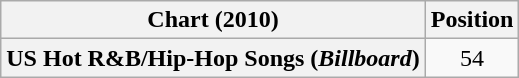<table class="wikitable plainrowheaders" style="text-align:center">
<tr>
<th scope="col">Chart (2010)</th>
<th scope="col">Position</th>
</tr>
<tr>
<th scope="row">US Hot R&B/Hip-Hop Songs (<em>Billboard</em>)</th>
<td>54</td>
</tr>
</table>
